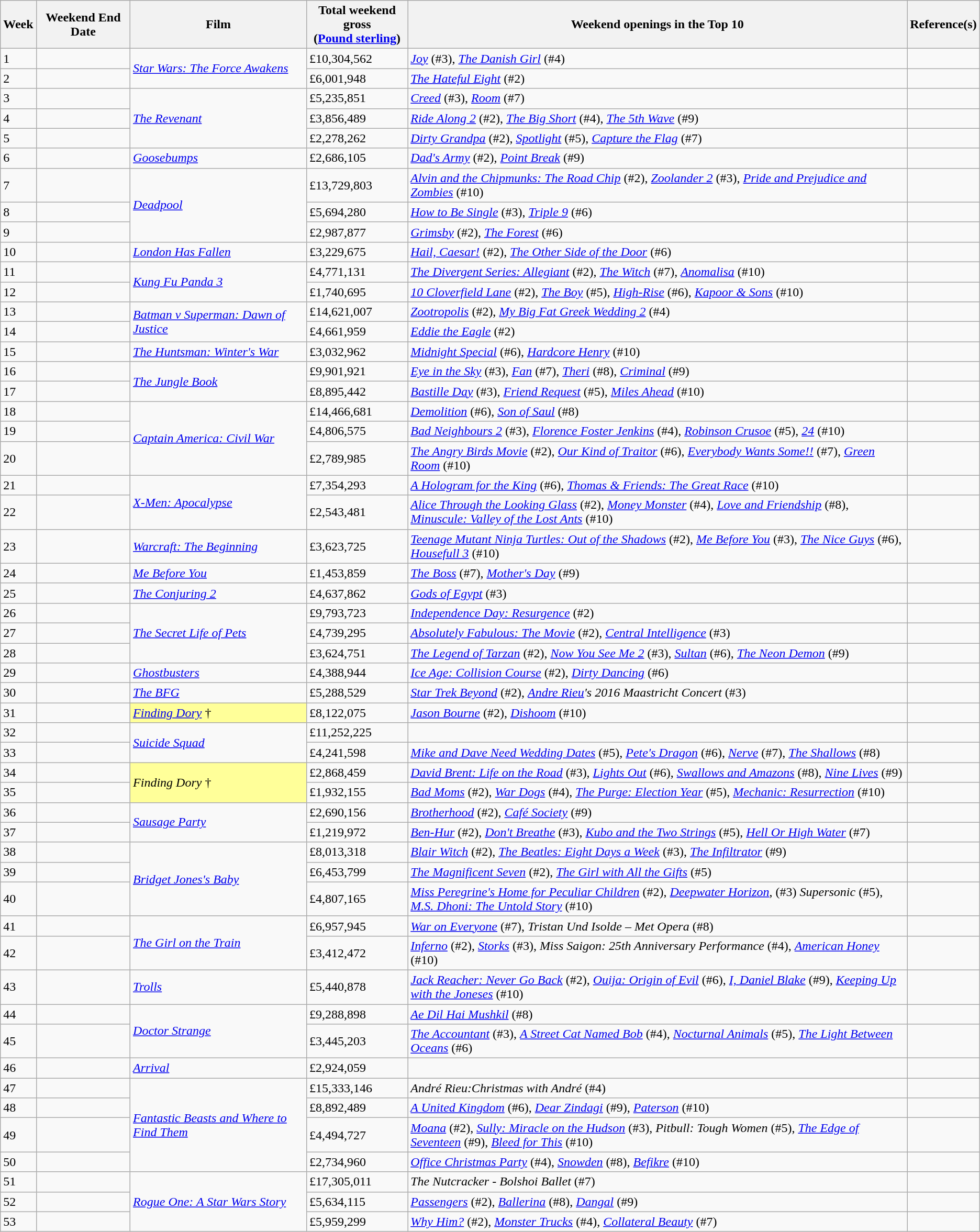<table class="wikitable">
<tr>
<th>Week</th>
<th>Weekend End Date</th>
<th>Film</th>
<th>Total weekend gross<br>(<a href='#'>Pound sterling</a>)</th>
<th>Weekend openings in the Top 10</th>
<th>Reference(s)</th>
</tr>
<tr>
<td>1</td>
<td></td>
<td rowspan="2"><em><a href='#'>Star Wars: The Force Awakens</a></em> </td>
<td>£10,304,562</td>
<td><em><a href='#'>Joy</a></em> (#3), <em><a href='#'>The Danish Girl</a></em> (#4)</td>
<td align="center"></td>
</tr>
<tr>
<td>2</td>
<td></td>
<td>£6,001,948</td>
<td><em><a href='#'>The Hateful Eight</a></em> (#2)</td>
<td align="center"></td>
</tr>
<tr>
<td>3</td>
<td></td>
<td rowspan="3"><em><a href='#'>The Revenant</a></em></td>
<td>£5,235,851</td>
<td><em><a href='#'>Creed</a></em> (#3), <em><a href='#'>Room</a></em> (#7)</td>
<td align="center"></td>
</tr>
<tr>
<td>4</td>
<td></td>
<td>£3,856,489</td>
<td><em><a href='#'>Ride Along 2</a></em> (#2), <em><a href='#'>The Big Short</a></em> (#4), <em><a href='#'>The 5th Wave</a></em> (#9)</td>
<td align="center"></td>
</tr>
<tr>
<td>5</td>
<td></td>
<td>£2,278,262</td>
<td><em><a href='#'>Dirty Grandpa</a></em> (#2), <em><a href='#'>Spotlight</a></em> (#5), <em><a href='#'>Capture the Flag</a></em> (#7)</td>
<td align="center"></td>
</tr>
<tr>
<td>6</td>
<td></td>
<td><em><a href='#'>Goosebumps</a></em></td>
<td>£2,686,105</td>
<td><em><a href='#'>Dad's Army</a></em> (#2), <em><a href='#'>Point Break</a></em> (#9)</td>
<td align="center"></td>
</tr>
<tr>
<td>7</td>
<td></td>
<td rowspan="3"><em><a href='#'>Deadpool</a></em></td>
<td>£13,729,803</td>
<td><em><a href='#'>Alvin and the Chipmunks: The Road Chip</a></em> (#2), <em><a href='#'>Zoolander 2</a></em> (#3),  <em><a href='#'>Pride and Prejudice and Zombies</a></em> (#10)</td>
<td align="center"></td>
</tr>
<tr>
<td>8</td>
<td></td>
<td>£5,694,280</td>
<td><em><a href='#'>How to Be Single</a></em> (#3), <em><a href='#'>Triple 9</a></em> (#6)</td>
<td align="center"></td>
</tr>
<tr>
<td>9</td>
<td></td>
<td>£2,987,877</td>
<td><em><a href='#'>Grimsby</a></em> (#2), <em><a href='#'>The Forest</a></em> (#6)</td>
<td align="center"></td>
</tr>
<tr>
<td>10</td>
<td></td>
<td><em><a href='#'>London Has Fallen</a></em></td>
<td>£3,229,675</td>
<td><em><a href='#'>Hail, Caesar!</a></em> (#2), <em><a href='#'>The Other Side of the Door</a></em> (#6)</td>
<td align="center"></td>
</tr>
<tr>
<td>11</td>
<td></td>
<td rowspan="2"><em><a href='#'>Kung Fu Panda 3</a></em></td>
<td>£4,771,131</td>
<td><em><a href='#'>The Divergent Series: Allegiant</a></em> (#2), <em><a href='#'>The Witch</a></em> (#7), <em><a href='#'>Anomalisa</a></em> (#10)</td>
<td align="center"></td>
</tr>
<tr>
<td>12</td>
<td></td>
<td>£1,740,695</td>
<td><em><a href='#'>10 Cloverfield Lane</a></em> (#2), <em><a href='#'>The Boy</a></em> (#5), <em><a href='#'>High-Rise</a></em> (#6), <em><a href='#'>Kapoor & Sons</a></em> (#10)</td>
<td align="center"></td>
</tr>
<tr>
<td>13</td>
<td></td>
<td rowspan="2"><em><a href='#'>Batman v Superman: Dawn of Justice</a></em></td>
<td>£14,621,007</td>
<td><em><a href='#'>Zootropolis</a></em> (#2), <em><a href='#'>My Big Fat Greek Wedding 2</a></em> (#4)</td>
<td align="center"></td>
</tr>
<tr>
<td>14</td>
<td></td>
<td>£4,661,959</td>
<td><em><a href='#'>Eddie the Eagle</a></em> (#2)</td>
<td align="center"></td>
</tr>
<tr>
<td>15</td>
<td></td>
<td><em><a href='#'>The Huntsman: Winter's War</a></em></td>
<td>£3,032,962</td>
<td><em><a href='#'>Midnight Special</a></em> (#6), <em><a href='#'>Hardcore Henry</a></em> (#10)</td>
<td align="center"></td>
</tr>
<tr>
<td>16</td>
<td></td>
<td rowspan="2"><em><a href='#'>The Jungle Book</a></em></td>
<td>£9,901,921</td>
<td><em><a href='#'>Eye in the Sky</a></em> (#3), <em><a href='#'>Fan</a></em> (#7), <em><a href='#'>Theri</a></em> (#8), <em><a href='#'>Criminal</a></em> (#9)</td>
<td align="center"></td>
</tr>
<tr>
<td>17</td>
<td></td>
<td>£8,895,442</td>
<td><em><a href='#'>Bastille Day</a></em> (#3), <em><a href='#'>Friend Request</a></em> (#5), <em><a href='#'>Miles Ahead</a></em> (#10)</td>
<td align="center"></td>
</tr>
<tr>
<td>18</td>
<td></td>
<td rowspan="3"><em><a href='#'>Captain America: Civil War</a></em></td>
<td>£14,466,681</td>
<td><em><a href='#'>Demolition</a></em> (#6), <em><a href='#'>Son of Saul</a></em> (#8)</td>
<td align="center"></td>
</tr>
<tr>
<td>19</td>
<td></td>
<td>£4,806,575</td>
<td><em><a href='#'>Bad Neighbours 2</a></em> (#3), <em><a href='#'>Florence Foster Jenkins</a></em> (#4), <em><a href='#'>Robinson Crusoe</a></em> (#5), <em><a href='#'>24</a></em> (#10)</td>
<td align="center"></td>
</tr>
<tr>
<td>20</td>
<td></td>
<td>£2,789,985</td>
<td><em><a href='#'>The Angry Birds Movie</a></em> (#2), <em><a href='#'>Our Kind of Traitor</a></em> (#6), <em><a href='#'>Everybody Wants Some!!</a></em> (#7), <em><a href='#'>Green Room</a></em> (#10)</td>
<td align="center"></td>
</tr>
<tr>
<td>21</td>
<td></td>
<td rowspan="2"><em><a href='#'>X-Men: Apocalypse</a></em></td>
<td>£7,354,293</td>
<td><em><a href='#'>A Hologram for the King</a></em> (#6), <em><a href='#'>Thomas & Friends: The Great Race</a></em> (#10)</td>
<td align="center"></td>
</tr>
<tr>
<td>22</td>
<td></td>
<td>£2,543,481</td>
<td><em><a href='#'>Alice Through the Looking Glass</a></em> (#2), <em><a href='#'>Money Monster</a></em> (#4), <em><a href='#'>Love and Friendship</a></em> (#8), <em><a href='#'>Minuscule: Valley of the Lost Ants</a></em> (#10)</td>
<td align="center"></td>
</tr>
<tr>
<td>23</td>
<td></td>
<td><em><a href='#'>Warcraft: The Beginning</a></em></td>
<td>£3,623,725</td>
<td><em><a href='#'>Teenage Mutant Ninja Turtles: Out of the Shadows</a></em> (#2), <em><a href='#'>Me Before You</a></em> (#3), <em><a href='#'>The Nice Guys</a></em> (#6), <em><a href='#'>Housefull 3</a></em> (#10)</td>
<td align="center"></td>
</tr>
<tr>
<td>24</td>
<td></td>
<td><em><a href='#'>Me Before You</a></em></td>
<td>£1,453,859</td>
<td><em><a href='#'>The Boss</a></em> (#7), <em><a href='#'>Mother's Day</a></em> (#9)</td>
<td align="center"></td>
</tr>
<tr>
<td>25</td>
<td></td>
<td><em><a href='#'>The Conjuring 2</a></em></td>
<td>£4,637,862</td>
<td><em><a href='#'>Gods of Egypt</a></em> (#3)</td>
<td align="center"></td>
</tr>
<tr>
<td>26</td>
<td></td>
<td rowspan="3"><em><a href='#'>The Secret Life of Pets</a></em></td>
<td>£9,793,723</td>
<td><em><a href='#'>Independence Day: Resurgence</a></em> (#2)</td>
<td align="center"></td>
</tr>
<tr>
<td>27</td>
<td></td>
<td>£4,739,295</td>
<td><em><a href='#'>Absolutely Fabulous: The Movie</a></em> (#2), <em><a href='#'>Central Intelligence</a></em> (#3)</td>
<td align="center"></td>
</tr>
<tr>
<td>28</td>
<td></td>
<td>£3,624,751</td>
<td><em><a href='#'>The Legend of Tarzan</a></em> (#2), <em><a href='#'>Now You See Me 2</a></em> (#3), <em><a href='#'>Sultan</a></em> (#6), <em><a href='#'>The Neon Demon</a></em> (#9)</td>
<td align="center"></td>
</tr>
<tr>
<td>29</td>
<td></td>
<td><em><a href='#'>Ghostbusters</a></em></td>
<td>£4,388,944</td>
<td><em><a href='#'>Ice Age: Collision Course</a></em> (#2), <em><a href='#'>Dirty Dancing</a></em> (#6)</td>
<td align="center"></td>
</tr>
<tr>
<td>30</td>
<td></td>
<td><em><a href='#'>The BFG</a></em></td>
<td>£5,288,529</td>
<td><em><a href='#'>Star Trek Beyond</a></em> (#2), <em><a href='#'>Andre Rieu</a>'s 2016 Maastricht Concert</em> (#3)</td>
<td align="center"></td>
</tr>
<tr>
<td>31</td>
<td></td>
<td style="background-color:#FFFF99"><em><a href='#'>Finding Dory</a></em> †</td>
<td>£8,122,075</td>
<td><em><a href='#'>Jason Bourne</a></em> (#2), <em><a href='#'>Dishoom</a></em> (#10)</td>
<td align="center"></td>
</tr>
<tr>
<td>32</td>
<td></td>
<td rowspan="2"><em><a href='#'>Suicide Squad</a></em></td>
<td>£11,252,225</td>
<td></td>
<td align="center"></td>
</tr>
<tr>
<td>33</td>
<td></td>
<td>£4,241,598</td>
<td><em><a href='#'>Mike and Dave Need Wedding Dates</a></em> (#5), <em><a href='#'>Pete's Dragon</a></em> (#6), <em><a href='#'>Nerve</a></em> (#7), <em><a href='#'>The Shallows</a></em> (#8)</td>
<td align="center"></td>
</tr>
<tr>
<td>34</td>
<td></td>
<td rowspan="2" style="background-color:#FFFF99"><em>Finding Dory</em> †</td>
<td>£2,868,459</td>
<td><em><a href='#'>David Brent: Life on the Road</a></em> (#3), <em><a href='#'>Lights Out</a></em> (#6), <em><a href='#'>Swallows and Amazons</a></em> (#8), <em><a href='#'>Nine Lives</a></em> (#9)</td>
<td align="center"></td>
</tr>
<tr>
<td>35</td>
<td></td>
<td>£1,932,155</td>
<td><em><a href='#'>Bad Moms</a></em> (#2), <em><a href='#'>War Dogs</a></em> (#4), <em><a href='#'>The Purge: Election Year</a></em> (#5), <em><a href='#'>Mechanic: Resurrection</a></em> (#10)</td>
<td align="center"></td>
</tr>
<tr>
<td>36</td>
<td></td>
<td rowspan="2"><em><a href='#'>Sausage Party</a></em></td>
<td>£2,690,156</td>
<td><em><a href='#'>Brotherhood</a></em> (#2), <em><a href='#'>Café Society</a></em> (#9)</td>
<td align="center"></td>
</tr>
<tr>
<td>37</td>
<td></td>
<td>£1,219,972</td>
<td><em><a href='#'>Ben-Hur</a></em> (#2), <em><a href='#'>Don't Breathe</a></em> (#3), <em><a href='#'>Kubo and the Two Strings</a></em> (#5), <em><a href='#'>Hell Or High Water</a></em> (#7)</td>
<td align="center"></td>
</tr>
<tr>
<td>38</td>
<td></td>
<td rowspan="3"><em><a href='#'>Bridget Jones's Baby</a></em></td>
<td>£8,013,318</td>
<td><em><a href='#'>Blair Witch</a></em> (#2), <em><a href='#'>The Beatles: Eight Days a Week</a></em> (#3), <em><a href='#'>The Infiltrator</a></em> (#9)</td>
<td align="center"></td>
</tr>
<tr>
<td>39</td>
<td></td>
<td>£6,453,799</td>
<td><em><a href='#'>The Magnificent Seven</a></em> (#2), <em><a href='#'>The Girl with All the Gifts</a></em> (#5)</td>
<td align="center"></td>
</tr>
<tr>
<td>40</td>
<td></td>
<td>£4,807,165</td>
<td><em><a href='#'>Miss Peregrine's Home for Peculiar Children</a></em> (#2), <em><a href='#'>Deepwater Horizon</a></em>, (#3) <em>Supersonic</em> (#5), <em><a href='#'>M.S. Dhoni: The Untold Story</a></em> (#10)</td>
<td align="center"></td>
</tr>
<tr>
<td>41</td>
<td></td>
<td rowspan="2"><em><a href='#'>The Girl on the Train</a></em></td>
<td>£6,957,945</td>
<td><em><a href='#'>War on Everyone</a></em> (#7), <em>Tristan Und Isolde – Met Opera</em> (#8)</td>
<td align="center"></td>
</tr>
<tr>
<td>42</td>
<td></td>
<td>£3,412,472</td>
<td><em><a href='#'>Inferno</a></em> (#2), <em><a href='#'>Storks</a></em> (#3), <em>Miss Saigon: 25th Anniversary Performance</em> (#4), <em><a href='#'>American Honey</a></em> (#10)</td>
<td align="center"></td>
</tr>
<tr>
<td>43</td>
<td></td>
<td><em><a href='#'>Trolls</a></em></td>
<td>£5,440,878</td>
<td><em><a href='#'>Jack Reacher: Never Go Back</a></em> (#2), <em><a href='#'>Ouija: Origin of Evil</a></em> (#6), <em><a href='#'>I, Daniel Blake</a></em> (#9), <em><a href='#'>Keeping Up with the Joneses</a></em> (#10)</td>
<td align="center"></td>
</tr>
<tr>
<td>44</td>
<td></td>
<td rowspan="2"><em><a href='#'>Doctor Strange</a></em></td>
<td>£9,288,898</td>
<td><em><a href='#'>Ae Dil Hai Mushkil</a></em> (#8)</td>
<td align="center"></td>
</tr>
<tr>
<td>45</td>
<td></td>
<td>£3,445,203</td>
<td><em><a href='#'>The Accountant</a></em> (#3), <em><a href='#'>A Street Cat Named Bob</a></em> (#4), <em><a href='#'>Nocturnal Animals</a></em> (#5), <em><a href='#'>The Light Between Oceans</a></em> (#6)</td>
<td align="center"></td>
</tr>
<tr>
<td>46</td>
<td></td>
<td><em><a href='#'>Arrival</a></em></td>
<td>£2,924,059</td>
<td></td>
<td align="center"></td>
</tr>
<tr>
<td>47</td>
<td></td>
<td rowspan="4"><em><a href='#'>Fantastic Beasts and Where to Find Them</a></em></td>
<td>£15,333,146</td>
<td><em>André Rieu:Christmas with André</em> (#4)</td>
<td align="center"></td>
</tr>
<tr>
<td>48</td>
<td></td>
<td>£8,892,489</td>
<td><em><a href='#'>A United Kingdom</a></em> (#6), <em><a href='#'>Dear Zindagi</a></em> (#9), <em><a href='#'>Paterson</a></em> (#10)</td>
<td align="center"></td>
</tr>
<tr>
<td>49</td>
<td></td>
<td>£4,494,727</td>
<td><em><a href='#'>Moana</a></em> (#2), <em><a href='#'>Sully: Miracle on the Hudson</a></em> (#3), <em>Pitbull: Tough Women</em> (#5), <em><a href='#'>The Edge of Seventeen</a></em> (#9), <em><a href='#'>Bleed for This</a></em> (#10)</td>
<td align="center"></td>
</tr>
<tr>
<td>50</td>
<td></td>
<td>£2,734,960</td>
<td><em><a href='#'>Office Christmas Party</a></em> (#4), <em><a href='#'>Snowden</a></em> (#8), <em><a href='#'>Befikre</a></em> (#10)</td>
<td align="center"></td>
</tr>
<tr>
<td>51</td>
<td></td>
<td rowspan="3"><em><a href='#'>Rogue One: A Star Wars Story</a></em></td>
<td>£17,305,011</td>
<td><em>The Nutcracker - Bolshoi Ballet</em> (#7)</td>
<td align="center"></td>
</tr>
<tr>
<td>52</td>
<td></td>
<td>£5,634,115</td>
<td><em><a href='#'>Passengers</a></em> (#2), <em><a href='#'>Ballerina</a></em> (#8), <em><a href='#'>Dangal</a></em> (#9)</td>
<td align="center"></td>
</tr>
<tr>
<td>53</td>
<td></td>
<td>£5,959,299</td>
<td><em><a href='#'>Why Him?</a></em> (#2), <em><a href='#'>Monster Trucks</a></em> (#4), <em><a href='#'>Collateral Beauty</a></em> (#7)</td>
<td align="center"></td>
</tr>
</table>
